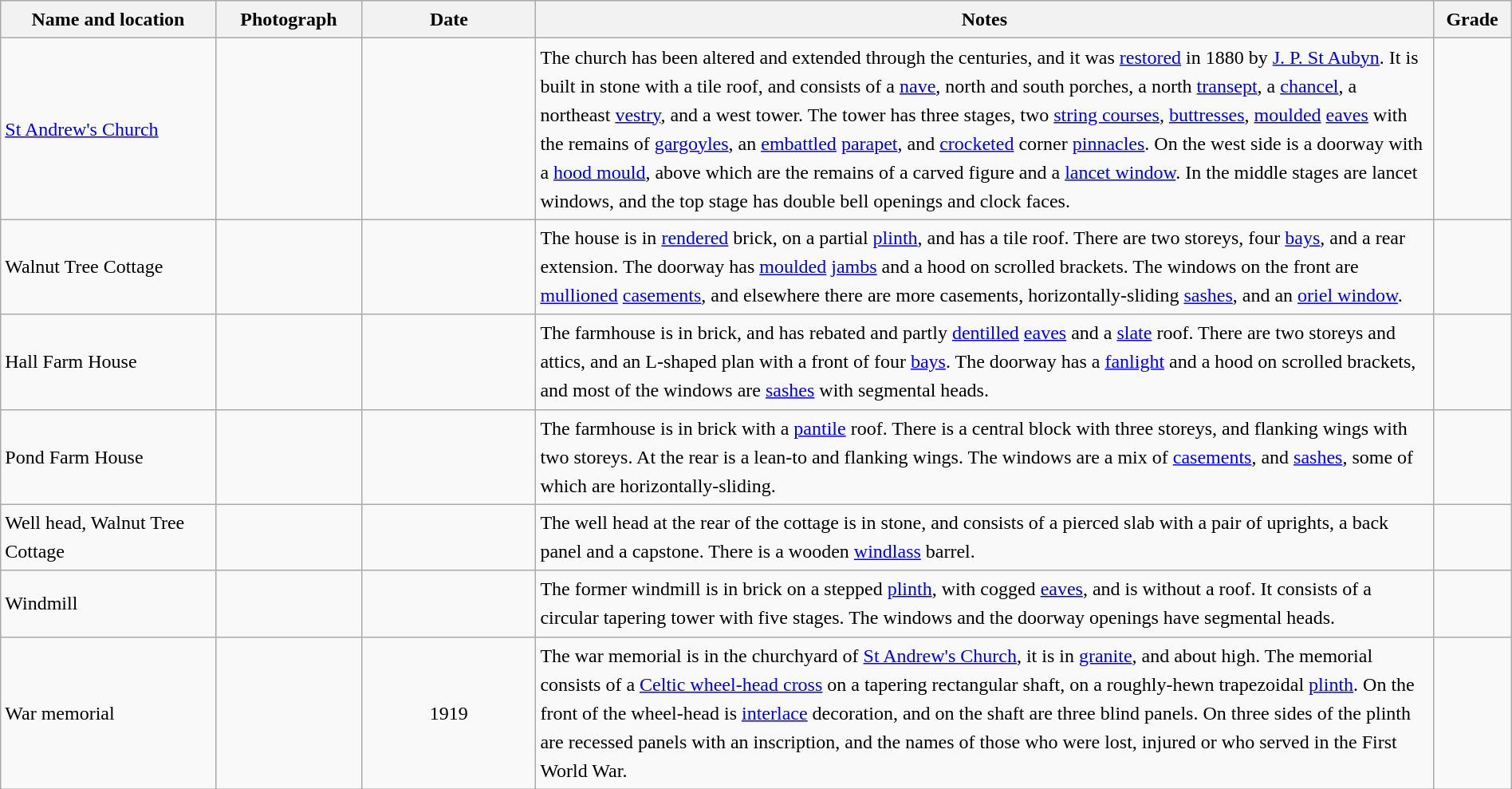<table class="wikitable sortable plainrowheaders" style="width:100%; border:0px; text-align:left; line-height:150%">
<tr>
<th scope="col"  style="width:150px">Name and location</th>
<th scope="col"  style="width:100px" class="unsortable">Photograph</th>
<th scope="col"  style="width:120px">Date</th>
<th scope="col"  style="width:650px" class="unsortable">Notes</th>
<th scope="col"  style="width:50px">Grade</th>
</tr>
<tr>
<td><a href='#'>St Andrew's Church</a><br><small></small></td>
<td></td>
<td align="center"></td>
<td>The church has been altered and extended through the centuries, and it was <a href='#'>restored</a> in 1880 by <a href='#'>J. P. St Aubyn</a>.  It is built in stone with a tile roof, and consists of a <a href='#'>nave</a>, north and south porches, a north <a href='#'>transept</a>, a <a href='#'>chancel</a>, a northeast <a href='#'>vestry</a>, and a west tower.  The tower has three stages, two <a href='#'>string courses</a>, <a href='#'>buttresses</a>, <a href='#'>moulded</a> <a href='#'>eaves</a> with the remains of <a href='#'>gargoyles</a>, an <a href='#'>embattled</a> <a href='#'>parapet</a>, and <a href='#'>crocketed</a> corner <a href='#'>pinnacles</a>.  On the west side is a doorway with a <a href='#'>hood mould</a>, above which are the remains of a carved figure and a <a href='#'>lancet window</a>.  In the middle stages are lancet windows, and the top stage has double bell openings and clock faces.</td>
<td align="center" ></td>
</tr>
<tr>
<td>Walnut Tree Cottage<br><small></small></td>
<td></td>
<td align="center"></td>
<td>The house is in <a href='#'>rendered</a> brick, on a partial <a href='#'>plinth</a>, and has a tile roof.  There are two storeys, four <a href='#'>bays</a>, and a rear extension.  The doorway has <a href='#'>moulded</a> <a href='#'>jambs</a> and a hood on scrolled brackets.  The windows on the front are <a href='#'>mullioned</a> <a href='#'>casements</a>, and elsewhere there are more casements, horizontally-sliding <a href='#'>sashes</a>, and an <a href='#'>oriel window</a>.</td>
<td align="center" ></td>
</tr>
<tr>
<td>Hall Farm House<br><small></small></td>
<td></td>
<td align="center"></td>
<td>The farmhouse is in brick, and has rebated and partly <a href='#'>dentilled</a> <a href='#'>eaves</a> and a <a href='#'>slate</a> roof.  There are two storeys and attics, and an L-shaped plan with a front of four <a href='#'>bays</a>.  The doorway has a <a href='#'>fanlight</a> and a hood on scrolled brackets, and most of the windows are <a href='#'>sashes</a> with segmental heads.</td>
<td align="center" ></td>
</tr>
<tr>
<td>Pond Farm House<br><small></small></td>
<td></td>
<td align="center"></td>
<td>The farmhouse is in brick with a <a href='#'>pantile</a> roof.  There is a central block with three storeys, and flanking wings with two storeys.  At the rear is a lean-to and flanking wings.  The windows are a mix of <a href='#'>casements</a>, and <a href='#'>sashes</a>, some of which are horizontally-sliding.</td>
<td align="center" ></td>
</tr>
<tr>
<td>Well head, Walnut Tree Cottage<br><small></small></td>
<td></td>
<td align="center"></td>
<td>The well head at the rear of the cottage is in stone, and consists of a pierced slab with a pair of uprights, a back panel and a capstone. There is a wooden <a href='#'>windlass</a> barrel.</td>
<td align="center" ></td>
</tr>
<tr>
<td>Windmill<br><small></small></td>
<td></td>
<td align="center"></td>
<td>The former windmill is in brick on a stepped <a href='#'>plinth</a>, with cogged <a href='#'>eaves</a>, and is without a roof.  It consists of a circular tapering tower with five stages.  The windows and the doorway openings have segmental heads.</td>
<td align="center" ></td>
</tr>
<tr>
<td>War memorial<br><small></small></td>
<td></td>
<td align="center">1919</td>
<td>The war memorial is in the churchyard of <a href='#'>St Andrew's Church</a>, it is in <a href='#'>granite</a>, and about  high.  The memorial consists of a <a href='#'>Celtic wheel-head cross</a> on a tapering rectangular shaft, on a roughly-hewn trapezoidal <a href='#'>plinth</a>.  On the front of the wheel-head is <a href='#'>interlace</a> decoration, and on the shaft are three blind panels.  On three sides of the plinth are recessed panels with an inscription, and the names of those who were lost, injured or who served in the First World War.</td>
<td align="center" ></td>
</tr>
<tr>
</tr>
</table>
